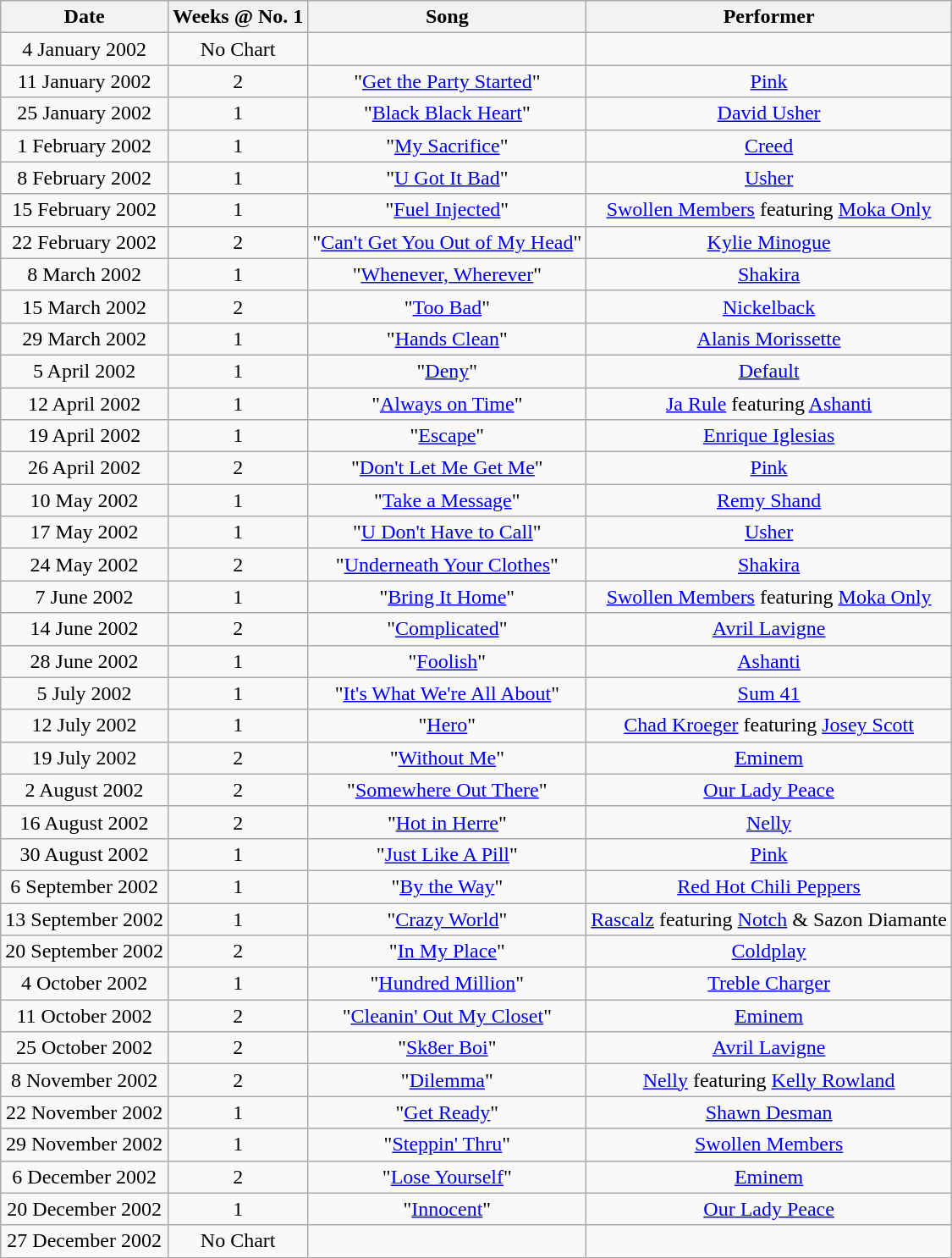<table class="wikitable" style="text-align: center;">
<tr>
<th>Date</th>
<th>Weeks @ No. 1</th>
<th>Song</th>
<th>Performer</th>
</tr>
<tr>
<td>4 January 2002</td>
<td>No Chart</td>
<td></td>
<td></td>
</tr>
<tr>
<td>11 January 2002</td>
<td>2</td>
<td>"<a href='#'>Get the Party Started</a>"</td>
<td><a href='#'>Pink</a></td>
</tr>
<tr>
<td>25 January 2002</td>
<td>1</td>
<td>"<a href='#'>Black Black Heart</a>"</td>
<td><a href='#'>David Usher</a></td>
</tr>
<tr>
<td>1 February 2002</td>
<td>1</td>
<td>"<a href='#'>My Sacrifice</a>"</td>
<td><a href='#'>Creed</a></td>
</tr>
<tr>
<td>8 February 2002</td>
<td>1</td>
<td>"<a href='#'>U Got It Bad</a>"</td>
<td><a href='#'>Usher</a></td>
</tr>
<tr>
<td>15 February 2002</td>
<td>1</td>
<td>"<a href='#'>Fuel Injected</a>"</td>
<td><a href='#'>Swollen Members</a> featuring <a href='#'>Moka Only</a></td>
</tr>
<tr>
<td>22 February 2002</td>
<td>2</td>
<td>"<a href='#'>Can't Get You Out of My Head</a>"</td>
<td><a href='#'>Kylie Minogue</a></td>
</tr>
<tr>
<td>8 March 2002</td>
<td>1</td>
<td>"<a href='#'>Whenever, Wherever</a>"</td>
<td><a href='#'>Shakira</a></td>
</tr>
<tr>
<td>15 March 2002</td>
<td>2</td>
<td>"<a href='#'>Too Bad</a>"</td>
<td><a href='#'>Nickelback</a></td>
</tr>
<tr>
<td>29 March 2002</td>
<td>1</td>
<td>"<a href='#'>Hands Clean</a>"</td>
<td><a href='#'>Alanis Morissette</a></td>
</tr>
<tr>
<td>5 April 2002</td>
<td>1</td>
<td>"<a href='#'>Deny</a>"</td>
<td><a href='#'>Default</a></td>
</tr>
<tr>
<td>12 April 2002</td>
<td>1</td>
<td>"<a href='#'>Always on Time</a>"</td>
<td><a href='#'>Ja Rule</a> featuring <a href='#'>Ashanti</a></td>
</tr>
<tr>
<td>19 April 2002</td>
<td>1</td>
<td>"<a href='#'>Escape</a>"</td>
<td><a href='#'>Enrique Iglesias</a></td>
</tr>
<tr>
<td>26 April 2002</td>
<td>2</td>
<td>"<a href='#'>Don't Let Me Get Me</a>"</td>
<td><a href='#'>Pink</a></td>
</tr>
<tr>
<td>10 May 2002</td>
<td>1</td>
<td>"<a href='#'>Take a Message</a>"</td>
<td><a href='#'>Remy Shand</a></td>
</tr>
<tr>
<td>17 May 2002</td>
<td>1</td>
<td>"<a href='#'>U Don't Have to Call</a>"</td>
<td><a href='#'>Usher</a></td>
</tr>
<tr>
<td>24 May 2002</td>
<td>2</td>
<td>"<a href='#'>Underneath Your Clothes</a>"</td>
<td><a href='#'>Shakira</a></td>
</tr>
<tr>
<td>7 June 2002</td>
<td>1</td>
<td>"<a href='#'>Bring It Home</a>"</td>
<td><a href='#'>Swollen Members</a> featuring <a href='#'>Moka Only</a></td>
</tr>
<tr>
<td>14 June 2002</td>
<td>2</td>
<td>"<a href='#'>Complicated</a>"</td>
<td><a href='#'>Avril Lavigne</a></td>
</tr>
<tr>
<td>28 June 2002</td>
<td>1</td>
<td>"<a href='#'>Foolish</a>"</td>
<td><a href='#'>Ashanti</a></td>
</tr>
<tr>
<td>5 July 2002</td>
<td>1</td>
<td>"<a href='#'>It's What We're All About</a>"</td>
<td><a href='#'>Sum 41</a></td>
</tr>
<tr>
<td>12 July 2002</td>
<td>1</td>
<td>"<a href='#'>Hero</a>"</td>
<td><a href='#'>Chad Kroeger</a> featuring <a href='#'>Josey Scott</a></td>
</tr>
<tr>
<td>19 July 2002</td>
<td>2</td>
<td>"<a href='#'>Without Me</a>"</td>
<td><a href='#'>Eminem</a></td>
</tr>
<tr>
<td>2 August 2002</td>
<td>2</td>
<td>"<a href='#'>Somewhere Out There</a>"</td>
<td><a href='#'>Our Lady Peace</a></td>
</tr>
<tr>
<td>16 August 2002</td>
<td>2</td>
<td>"<a href='#'>Hot in Herre</a>"</td>
<td><a href='#'>Nelly</a></td>
</tr>
<tr>
<td>30 August 2002</td>
<td>1</td>
<td>"<a href='#'>Just Like A Pill</a>"</td>
<td><a href='#'>Pink</a></td>
</tr>
<tr>
<td>6 September 2002</td>
<td>1</td>
<td>"<a href='#'>By the Way</a>"</td>
<td><a href='#'>Red Hot Chili Peppers</a></td>
</tr>
<tr>
<td>13 September 2002</td>
<td>1</td>
<td>"<a href='#'>Crazy World</a>"</td>
<td><a href='#'>Rascalz</a> featuring <a href='#'>Notch</a> & Sazon Diamante</td>
</tr>
<tr>
<td>20 September 2002</td>
<td>2</td>
<td>"<a href='#'>In My Place</a>"</td>
<td><a href='#'>Coldplay</a></td>
</tr>
<tr>
<td>4 October 2002</td>
<td>1</td>
<td>"<a href='#'>Hundred Million</a>"</td>
<td><a href='#'>Treble Charger</a></td>
</tr>
<tr>
<td>11 October 2002</td>
<td>2</td>
<td>"<a href='#'>Cleanin' Out My Closet</a>"</td>
<td><a href='#'>Eminem</a></td>
</tr>
<tr>
<td>25 October 2002</td>
<td>2</td>
<td>"<a href='#'>Sk8er Boi</a>"</td>
<td><a href='#'>Avril Lavigne</a></td>
</tr>
<tr>
<td>8 November 2002</td>
<td>2</td>
<td>"<a href='#'>Dilemma</a>"</td>
<td><a href='#'>Nelly</a> featuring <a href='#'>Kelly Rowland</a></td>
</tr>
<tr>
<td>22 November 2002</td>
<td>1</td>
<td>"<a href='#'>Get Ready</a>"</td>
<td><a href='#'>Shawn Desman</a></td>
</tr>
<tr>
<td>29 November 2002</td>
<td>1</td>
<td>"<a href='#'>Steppin' Thru</a>"</td>
<td><a href='#'>Swollen Members</a></td>
</tr>
<tr>
<td>6 December 2002</td>
<td>2</td>
<td>"<a href='#'>Lose Yourself</a>"</td>
<td><a href='#'>Eminem</a></td>
</tr>
<tr>
<td>20 December 2002</td>
<td>1</td>
<td>"<a href='#'>Innocent</a>"</td>
<td><a href='#'>Our Lady Peace</a></td>
</tr>
<tr>
<td>27 December 2002</td>
<td>No Chart</td>
<td></td>
<td></td>
</tr>
</table>
